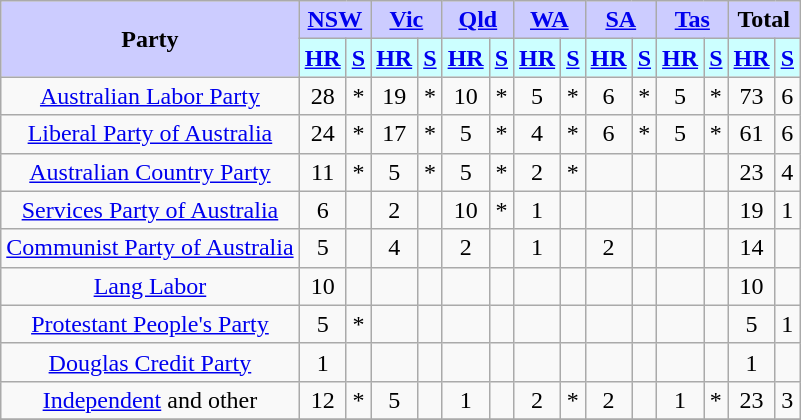<table class="wikitable" style="text-align:center">
<tr>
<th rowspan="2" style="background:#ccf;">Party</th>
<th colspan="2" style="background:#ccf;"><a href='#'>NSW</a></th>
<th colspan="2" style="background:#ccf;"><a href='#'>Vic</a></th>
<th colspan="2" style="background:#ccf;"><a href='#'>Qld</a></th>
<th colspan="2" style="background:#ccf;"><a href='#'>WA</a></th>
<th colspan="2" style="background:#ccf;"><a href='#'>SA</a></th>
<th colspan="2" style="background:#ccf;"><a href='#'>Tas</a></th>
<th colspan="2" style="background:#ccf;">Total</th>
</tr>
<tr>
<th style="background:#ccffff;"><a href='#'>HR</a></th>
<th style="background:#ccffff;"><a href='#'>S</a></th>
<th style="background:#ccffff;"><a href='#'>HR</a></th>
<th style="background:#ccffff;"><a href='#'>S</a></th>
<th style="background:#ccffff;"><a href='#'>HR</a></th>
<th style="background:#ccffff;"><a href='#'>S</a></th>
<th style="background:#ccffff;"><a href='#'>HR</a></th>
<th style="background:#ccffff;"><a href='#'>S</a></th>
<th style="background:#ccffff;"><a href='#'>HR</a></th>
<th style="background:#ccffff;"><a href='#'>S</a></th>
<th style="background:#ccffff;"><a href='#'>HR</a></th>
<th style="background:#ccffff;"><a href='#'>S</a></th>
<th style="background:#ccffff;"><a href='#'>HR</a></th>
<th style="background:#ccffff;"><a href='#'>S</a></th>
</tr>
<tr>
<td style="font-size:100%;"><a href='#'>Australian Labor Party</a></td>
<td>28</td>
<td>*</td>
<td>19</td>
<td>*</td>
<td>10</td>
<td>*</td>
<td>5</td>
<td>*</td>
<td>6</td>
<td>*</td>
<td>5</td>
<td>*</td>
<td>73</td>
<td>6</td>
</tr>
<tr>
<td style="font-size:100%;"><a href='#'>Liberal Party of Australia</a></td>
<td>24</td>
<td>*</td>
<td>17</td>
<td>*</td>
<td>5</td>
<td>*</td>
<td>4</td>
<td>*</td>
<td>6</td>
<td>*</td>
<td>5</td>
<td>*</td>
<td>61</td>
<td>6</td>
</tr>
<tr>
<td style="font-size:100%;"><a href='#'>Australian Country Party</a></td>
<td>11</td>
<td>*</td>
<td>5</td>
<td>*</td>
<td>5</td>
<td>*</td>
<td>2</td>
<td>*</td>
<td></td>
<td></td>
<td></td>
<td></td>
<td>23</td>
<td>4</td>
</tr>
<tr>
<td style="font-size:100%;"><a href='#'>Services Party of Australia</a></td>
<td>6</td>
<td></td>
<td>2</td>
<td></td>
<td>10</td>
<td>*</td>
<td>1</td>
<td></td>
<td></td>
<td></td>
<td></td>
<td></td>
<td>19</td>
<td>1</td>
</tr>
<tr>
<td style="font-size:100%;"><a href='#'>Communist Party of Australia</a></td>
<td>5</td>
<td></td>
<td>4</td>
<td></td>
<td>2</td>
<td></td>
<td>1</td>
<td></td>
<td>2</td>
<td></td>
<td></td>
<td></td>
<td>14</td>
<td></td>
</tr>
<tr>
<td style="font-size:100%;"><a href='#'>Lang Labor</a></td>
<td>10</td>
<td></td>
<td></td>
<td></td>
<td></td>
<td></td>
<td></td>
<td></td>
<td></td>
<td></td>
<td></td>
<td></td>
<td>10</td>
<td></td>
</tr>
<tr>
<td style="font-size:100%;"><a href='#'>Protestant People's Party</a></td>
<td>5</td>
<td>*</td>
<td></td>
<td></td>
<td></td>
<td></td>
<td></td>
<td></td>
<td></td>
<td></td>
<td></td>
<td></td>
<td>5</td>
<td>1</td>
</tr>
<tr>
<td style="font-size:100%;"><a href='#'>Douglas Credit Party</a></td>
<td>1</td>
<td></td>
<td></td>
<td></td>
<td></td>
<td></td>
<td></td>
<td></td>
<td></td>
<td></td>
<td></td>
<td></td>
<td>1</td>
<td></td>
</tr>
<tr>
<td style="font-size:100%;"><a href='#'>Independent</a> and other</td>
<td>12</td>
<td>*</td>
<td>5</td>
<td></td>
<td>1</td>
<td></td>
<td>2</td>
<td>*</td>
<td>2</td>
<td></td>
<td>1</td>
<td>*</td>
<td>23</td>
<td>3</td>
</tr>
<tr>
</tr>
</table>
